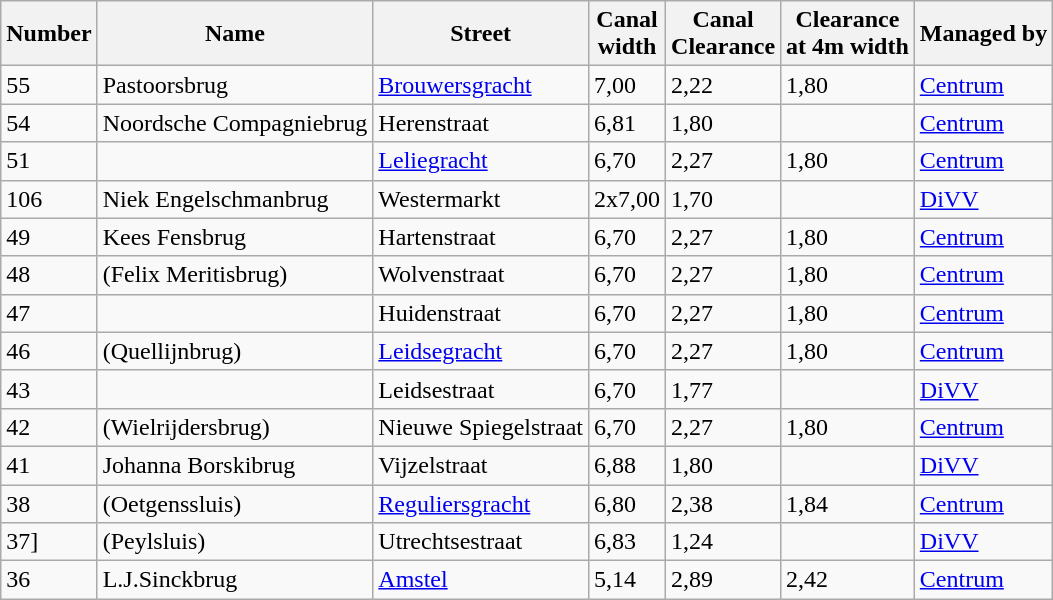<table class="wikitable sortable">
<tr>
<th>Number</th>
<th>Name</th>
<th>Street</th>
<th>Canal<br>width</th>
<th>Canal<br>Clearance</th>
<th>Clearance<br>at 4m width</th>
<th>Managed by</th>
</tr>
<tr>
<td>55</td>
<td>Pastoorsbrug</td>
<td><a href='#'>Brouwersgracht</a></td>
<td>7,00</td>
<td>2,22</td>
<td>1,80</td>
<td><a href='#'>Centrum</a></td>
</tr>
<tr>
<td>54</td>
<td>Noordsche Compagniebrug</td>
<td>Herenstraat</td>
<td>6,81</td>
<td>1,80</td>
<td></td>
<td><a href='#'>Centrum</a></td>
</tr>
<tr>
<td>51</td>
<td></td>
<td><a href='#'>Leliegracht</a></td>
<td>6,70</td>
<td>2,27</td>
<td>1,80</td>
<td><a href='#'>Centrum</a></td>
</tr>
<tr>
<td>106</td>
<td>Niek Engelschmanbrug</td>
<td Westermarkt (Amsterdam)>Westermarkt</td>
<td>2x7,00</td>
<td>1,70</td>
<td></td>
<td><a href='#'>DiVV</a></td>
</tr>
<tr>
<td>49</td>
<td>Kees Fensbrug</td>
<td>Hartenstraat</td>
<td>6,70</td>
<td>2,27</td>
<td>1,80</td>
<td><a href='#'>Centrum</a></td>
</tr>
<tr>
<td>48</td>
<td>(Felix Meritisbrug)</td>
<td>Wolvenstraat</td>
<td>6,70</td>
<td>2,27</td>
<td>1,80</td>
<td><a href='#'>Centrum</a></td>
</tr>
<tr>
<td>47</td>
<td></td>
<td>Huidenstraat</td>
<td>6,70</td>
<td>2,27</td>
<td>1,80</td>
<td><a href='#'>Centrum</a></td>
</tr>
<tr>
<td>46</td>
<td>(Quellijnbrug)</td>
<td><a href='#'>Leidsegracht</a></td>
<td>6,70</td>
<td>2,27</td>
<td>1,80</td>
<td><a href='#'>Centrum</a></td>
</tr>
<tr>
<td>43</td>
<td></td>
<td>Leidsestraat</td>
<td>6,70</td>
<td>1,77</td>
<td></td>
<td><a href='#'>DiVV</a></td>
</tr>
<tr>
<td>42</td>
<td>(Wielrijdersbrug)</td>
<td>Nieuwe Spiegelstraat</td>
<td>6,70</td>
<td>2,27</td>
<td>1,80</td>
<td><a href='#'>Centrum</a></td>
</tr>
<tr>
<td>41</td>
<td>Johanna Borskibrug</td>
<td>Vijzelstraat</td>
<td>6,88</td>
<td>1,80</td>
<td></td>
<td><a href='#'>DiVV</a></td>
</tr>
<tr>
<td>38</td>
<td>(Oetgenssluis)</td>
<td><a href='#'>Reguliersgracht</a></td>
<td>6,80</td>
<td>2,38</td>
<td>1,84</td>
<td><a href='#'>Centrum</a></td>
</tr>
<tr>
<td>37]</td>
<td>(Peylsluis)</td>
<td>Utrechtsestraat</td>
<td>6,83</td>
<td>1,24</td>
<td></td>
<td><a href='#'>DiVV</a></td>
</tr>
<tr>
<td>36</td>
<td>L.J.Sinckbrug</td>
<td><a href='#'>Amstel</a></td>
<td>5,14</td>
<td>2,89</td>
<td>2,42</td>
<td><a href='#'>Centrum</a></td>
</tr>
</table>
